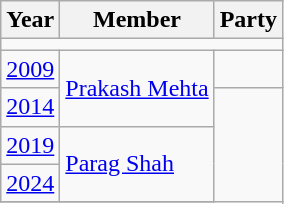<table class="wikitable">
<tr>
<th>Year</th>
<th>Member</th>
<th colspan="2">Party</th>
</tr>
<tr>
<td colspan=4></td>
</tr>
<tr>
<td><a href='#'>2009</a></td>
<td rowspan="2"><a href='#'>Prakash Mehta</a></td>
<td></td>
</tr>
<tr>
<td><a href='#'>2014</a></td>
</tr>
<tr>
<td><a href='#'>2019</a></td>
<td rowspan="2"><a href='#'>Parag Shah</a></td>
</tr>
<tr>
<td><a href='#'>2024</a></td>
</tr>
<tr>
</tr>
</table>
